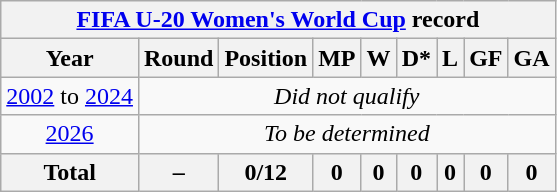<table class="wikitable" style="text-align: center;">
<tr>
<th colspan=10><a href='#'>FIFA U-20 Women's World Cup</a> record</th>
</tr>
<tr>
<th>Year</th>
<th>Round</th>
<th>Position</th>
<th>MP</th>
<th>W</th>
<th>D*</th>
<th>L</th>
<th>GF</th>
<th>GA</th>
</tr>
<tr>
<td> <a href='#'>2002</a> to  <a href='#'>2024</a></td>
<td colspan=9><em>Did not qualify</em></td>
</tr>
<tr>
<td> <a href='#'>2026</a></td>
<td colspan=9><em>To be determined</em></td>
</tr>
<tr>
<th>Total</th>
<th>–</th>
<th>0/12</th>
<th>0</th>
<th>0</th>
<th>0</th>
<th>0</th>
<th>0</th>
<th>0</th>
</tr>
</table>
